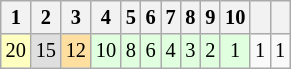<table class="wikitable" style="font-size: 85%;">
<tr>
<th>1</th>
<th>2</th>
<th>3</th>
<th>4</th>
<th>5</th>
<th>6</th>
<th>7</th>
<th>8</th>
<th>9</th>
<th>10</th>
<th></th>
<th></th>
</tr>
<tr align="center">
<td style="background:#FFFFBF;">20</td>
<td style="background:#DFDFDF;">15</td>
<td style="background:#FFDF9F;">12</td>
<td style="background:#DFFFDF;">10</td>
<td style="background:#DFFFDF;">8</td>
<td style="background:#DFFFDF;">6</td>
<td style="background:#DFFFDF;">4</td>
<td style="background:#DFFFDF;">3</td>
<td style="background:#DFFFDF;">2</td>
<td style="background:#DFFFDF;">1</td>
<td>1</td>
<td>1</td>
</tr>
</table>
